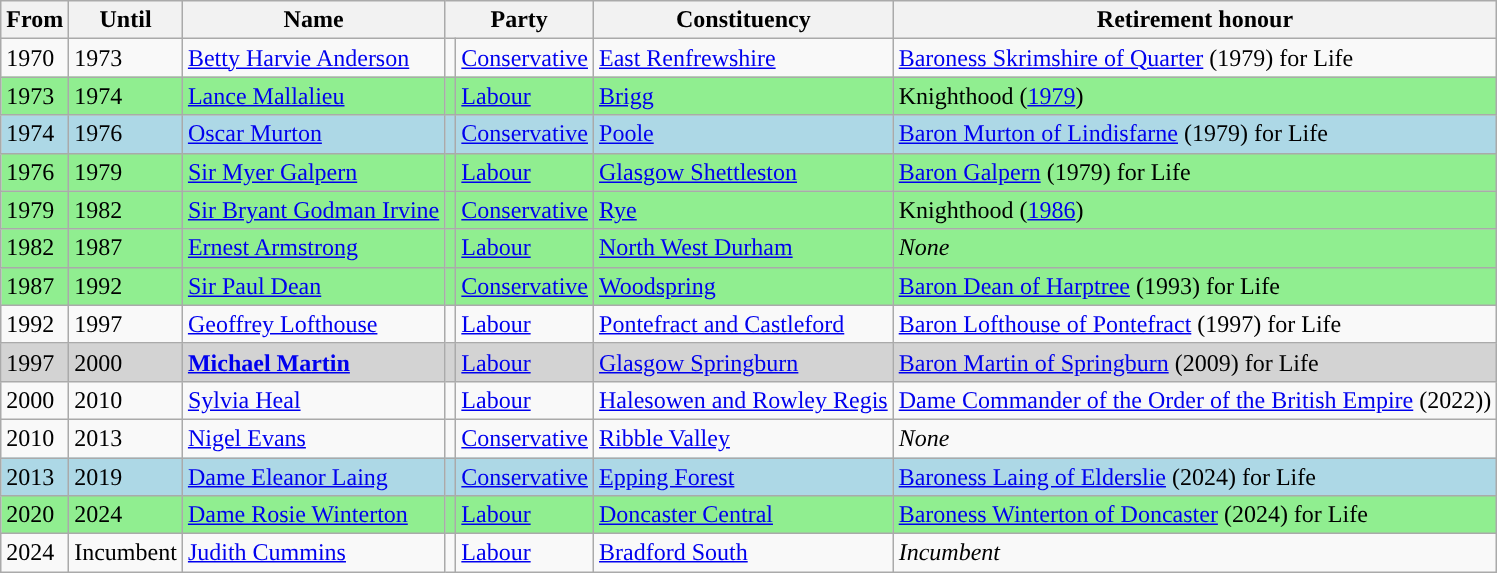<table class="wikitable">
<tr>
<th>From</th>
<th>Until</th>
<th>Name</th>
<th colspan=2>Party</th>
<th>Constituency</th>
<th>Retirement honour</th>
</tr>
<tr>
<td>1970</td>
<td>1973</td>
<td><a href='#'>Betty Harvie Anderson</a></td>
<td style="background-color: "></td>
<td><a href='#'>Conservative</a></td>
<td><a href='#'>East Renfrewshire</a></td>
<td><a href='#'>Baroness Skrimshire of Quarter</a> (1979) for Life</td>
</tr>
<tr bgcolor=lightgreen>
<td>1973</td>
<td>1974</td>
<td><a href='#'>Lance Mallalieu</a></td>
<td style="background-color: "></td>
<td><a href='#'>Labour</a></td>
<td><a href='#'>Brigg</a></td>
<td>Knighthood (<a href='#'>1979</a>)</td>
</tr>
<tr bgcolor=lightblue>
<td>1974</td>
<td>1976</td>
<td><a href='#'>Oscar Murton</a></td>
<td style="background-color: "></td>
<td><a href='#'>Conservative</a></td>
<td><a href='#'>Poole</a></td>
<td><a href='#'>Baron Murton of Lindisfarne</a> (1979) for Life</td>
</tr>
<tr bgcolor=lightgreen>
<td>1976</td>
<td>1979</td>
<td><a href='#'>Sir Myer Galpern</a></td>
<td style="background-color: "></td>
<td><a href='#'>Labour</a></td>
<td><a href='#'>Glasgow Shettleston</a></td>
<td><a href='#'>Baron Galpern</a> (1979) for Life</td>
</tr>
<tr bgcolor=lightgreen>
<td>1979</td>
<td>1982</td>
<td><a href='#'>Sir Bryant Godman Irvine</a></td>
<td style="background-color: "></td>
<td><a href='#'>Conservative</a></td>
<td><a href='#'>Rye</a></td>
<td>Knighthood (<a href='#'>1986</a>)</td>
</tr>
<tr bgcolor=lightgreen>
<td>1982</td>
<td>1987</td>
<td><a href='#'>Ernest Armstrong</a></td>
<td style="background-color: "></td>
<td><a href='#'>Labour</a></td>
<td><a href='#'>North West Durham</a></td>
<td><em>None</em></td>
</tr>
<tr bgcolor=lightgreen>
<td>1987</td>
<td>1992</td>
<td><a href='#'>Sir Paul Dean</a></td>
<td style="background-color: "></td>
<td><a href='#'>Conservative</a></td>
<td><a href='#'>Woodspring</a></td>
<td><a href='#'>Baron Dean of Harptree</a> (1993) for Life</td>
</tr>
<tr>
<td>1992</td>
<td>1997</td>
<td><a href='#'>Geoffrey Lofthouse</a></td>
<td style="background-color: "></td>
<td><a href='#'>Labour</a></td>
<td><a href='#'>Pontefract and Castleford</a></td>
<td><a href='#'>Baron Lofthouse of Pontefract</a> (1997) for Life</td>
</tr>
<tr bgcolor=LightGrey>
<td>1997</td>
<td>2000</td>
<td><strong><a href='#'>Michael Martin</a></strong></td>
<td style="background-color: "></td>
<td><a href='#'>Labour</a></td>
<td><a href='#'>Glasgow Springburn</a></td>
<td><a href='#'>Baron Martin of Springburn</a> (2009) for Life</td>
</tr>
<tr>
<td>2000</td>
<td>2010</td>
<td><a href='#'>Sylvia Heal</a></td>
<td style="background-color: "></td>
<td><a href='#'>Labour</a></td>
<td><a href='#'>Halesowen and Rowley Regis</a></td>
<td><a href='#'>Dame Commander of the Order of the British Empire</a> (2022))</td>
</tr>
<tr>
<td>2010</td>
<td>2013</td>
<td><a href='#'>Nigel Evans</a></td>
<td style="background-color: "></td>
<td><a href='#'>Conservative</a></td>
<td><a href='#'>Ribble Valley</a></td>
<td><em>None</em></td>
</tr>
<tr bgcolor=lightblue>
<td>2013</td>
<td>2019</td>
<td><a href='#'>Dame Eleanor Laing</a></td>
<td style="background-color: "></td>
<td><a href='#'>Conservative</a></td>
<td><a href='#'>Epping Forest</a></td>
<td><a href='#'>Baroness Laing of Elderslie</a> (2024) for Life</td>
</tr>
<tr bgcolor=lightgreen>
<td>2020</td>
<td>2024</td>
<td><a href='#'>Dame Rosie Winterton</a></td>
<td style="background-color: "></td>
<td><a href='#'>Labour</a></td>
<td><a href='#'>Doncaster Central</a></td>
<td><a href='#'>Baroness Winterton of Doncaster</a> (2024) for Life</td>
</tr>
<tr>
<td>2024</td>
<td>Incumbent</td>
<td><a href='#'>Judith Cummins</a></td>
<td style="background-color: "></td>
<td><a href='#'>Labour</a></td>
<td><a href='#'>Bradford South</a></td>
<td><em>Incumbent</em></td>
</tr>
</table>
